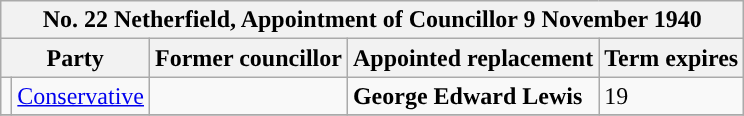<table class="wikitable">
<tr>
<th colspan="5"><strong>No. 22 Netherfield, Appointment of Councillor 9 November 1940</strong></th>
</tr>
<tr>
<th colspan="2">Party</th>
<th>Former councillor</th>
<th>Appointed replacement</th>
<th>Term expires</th>
</tr>
<tr>
<td style="background-color:"></td>
<td><a href='#'>Conservative</a></td>
<td></td>
<td><strong>George Edward Lewis</strong></td>
<td>19</td>
</tr>
<tr>
</tr>
</table>
